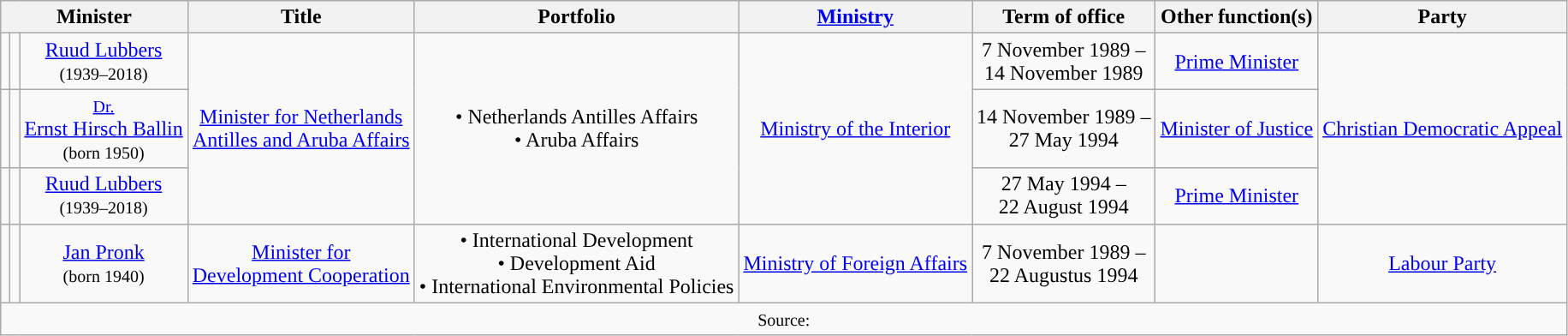<table class="wikitable" style="text-align:center">
<tr>
<th colspan=3>Minister</th>
<th>Title</th>
<th>Portfolio</th>
<th><a href='#'>Ministry</a></th>
<th>Term of office</th>
<th>Other function(s)</th>
<th>Party</th>
</tr>
<tr>
<td style="background:"></td>
<td></td>
<td><a href='#'>Ruud Lubbers</a> <br> <small>(1939–2018)</small></td>
<td rowspan=3><a href='#'>Minister for Netherlands <br> Antilles and Aruba Affairs</a></td>
<td rowspan=3>• Netherlands Antilles Affairs <br> • Aruba Affairs</td>
<td rowspan=3><a href='#'>Ministry of the Interior</a></td>
<td>7 November 1989 – <br> 14 November 1989 <br> </td>
<td><a href='#'>Prime Minister</a></td>
<td rowspan=3><a href='#'>Christian Democratic Appeal</a></td>
</tr>
<tr>
<td style="background:"></td>
<td></td>
<td><small><a href='#'>Dr.</a></small> <br> <a href='#'>Ernst Hirsch Ballin</a> <br> <small>(born 1950)</small></td>
<td>14 November 1989 – <br> 27 May 1994 <br> </td>
<td><a href='#'>Minister of Justice</a></td>
</tr>
<tr>
<td style="background:"></td>
<td></td>
<td><a href='#'>Ruud Lubbers</a> <br> <small>(1939–2018)</small></td>
<td>27 May 1994 – <br> 22 August 1994</td>
<td><a href='#'>Prime Minister</a></td>
</tr>
<tr>
<td style="background:"></td>
<td></td>
<td><a href='#'>Jan Pronk</a> <br> <small>(born 1940)</small></td>
<td><a href='#'>Minister for <br> Development Cooperation</a></td>
<td>• International Development <br> • Development Aid <br> • International Environmental Policies</td>
<td><a href='#'>Ministry of Foreign Affairs</a></td>
<td>7 November 1989 – <br> 22 Augustus 1994</td>
<td></td>
<td><a href='#'>Labour Party</a></td>
</tr>
<tr>
<td colspan=9><small>Source:</small></td>
</tr>
</table>
